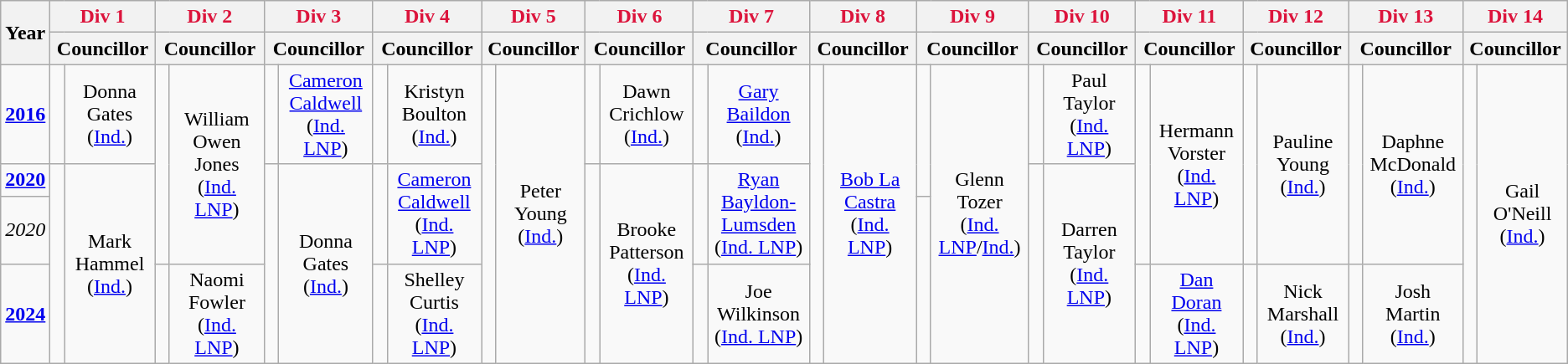<table class="wikitable">
<tr>
<th rowspan="2">Year</th>
<th style="color:crimson"; colspan="2">Div 1</th>
<th style="color:crimson"; colspan="2">Div 2</th>
<th style="color:crimson"; colspan="2">Div 3</th>
<th style="color:crimson"; colspan="2">Div 4</th>
<th style="color:crimson"; colspan="2">Div 5</th>
<th style="color:crimson"; colspan="2">Div 6</th>
<th style="color:crimson"; colspan="2">Div 7</th>
<th style="color:crimson"; colspan="2">Div 8</th>
<th style="color:crimson"; colspan="2">Div 9</th>
<th style="color:crimson"; colspan="2">Div 10</th>
<th style="color:crimson"; colspan="2">Div 11</th>
<th style="color:crimson"; colspan="2">Div 12</th>
<th style="color:crimson"; colspan="2">Div 13</th>
<th style="color:crimson"; colspan="2">Div 14</th>
</tr>
<tr>
<th colspan="2">Councillor</th>
<th colspan="2">Councillor</th>
<th colspan="2">Councillor</th>
<th colspan="2">Councillor</th>
<th colspan="2">Councillor</th>
<th colspan="2">Councillor</th>
<th colspan="2">Councillor</th>
<th colspan="2">Councillor</th>
<th colspan="2">Councillor</th>
<th colspan="2">Councillor</th>
<th colspan="2">Councillor</th>
<th colspan="2">Councillor</th>
<th colspan="2">Councillor</th>
<th colspan="2">Councillor</th>
</tr>
<tr>
<td><strong><a href='#'>2016</a></strong></td>
<td rowspan="1" width="1px" > </td>
<td rowspan="1"; align="center">Donna Gates (<a href='#'>Ind.</a>)</td>
<td rowspan="3" width="1px" > </td>
<td rowspan="3"; align="center">William Owen Jones (<a href='#'>Ind. LNP</a>)</td>
<td rowspan="1" width="1px" > </td>
<td rowspan="1"; align="center"><a href='#'>Cameron Caldwell</a> (<a href='#'>Ind. LNP</a>)</td>
<td rowspan="1" width="1px" > </td>
<td rowspan="1"; align="center">Kristyn Boulton (<a href='#'>Ind.</a>)</td>
<td rowspan="4" width="1px" > </td>
<td rowspan="4"; align="center">Peter Young (<a href='#'>Ind.</a>)</td>
<td rowspan="1" width="1px" > </td>
<td rowspan="1"; align="center">Dawn Crichlow (<a href='#'>Ind.</a>)</td>
<td rowspan="1" width="1px" > </td>
<td rowspan="1"; align="center"><a href='#'>Gary Baildon</a> (<a href='#'>Ind.</a>)</td>
<td rowspan="4" width="1px" > </td>
<td rowspan="4"; align="center"><a href='#'>Bob La Castra</a> (<a href='#'>Ind. LNP</a>)</td>
<td rowspan="2" width="1px" > </td>
<td rowspan="4"; align="center">Glenn Tozer (<a href='#'>Ind. LNP</a>/<a href='#'>Ind.</a>)</td>
<td rowspan="1" width="1px" > </td>
<td rowspan="1"; align="center">Paul Taylor (<a href='#'>Ind. LNP</a>)</td>
<td rowspan="3" width="1px" > </td>
<td rowspan="3"; align="center">Hermann Vorster (<a href='#'>Ind. LNP</a>)</td>
<td rowspan="3" width="1px" > </td>
<td rowspan="3"; align="center">Pauline Young (<a href='#'>Ind.</a>)</td>
<td rowspan="3" width="1px" > </td>
<td rowspan="3"; align="center">Daphne McDonald (<a href='#'>Ind.</a>)</td>
<td rowspan="4" width="1px" > </td>
<td rowspan="4"; align="center">Gail O'Neill (<a href='#'>Ind.</a>)</td>
</tr>
<tr>
<td><strong><a href='#'>2020</a></strong></td>
<td rowspan="3" width="1px" > </td>
<td rowspan="3"; align="center">Mark Hammel (<a href='#'>Ind.</a>)</td>
<td rowspan="3" width="1px" > </td>
<td rowspan="3"; align="center">Donna Gates (<a href='#'>Ind.</a>)</td>
<td rowspan="2" width="1px" > </td>
<td rowspan="2"; align="center"><a href='#'>Cameron Caldwell</a> (<a href='#'>Ind. LNP</a>)</td>
<td rowspan="3" width="1px" > </td>
<td rowspan="3"; align="center">Brooke Patterson (<a href='#'>Ind. LNP</a>)</td>
<td rowspan="2" width="1px" > </td>
<td rowspan="2"; align="center"><a href='#'>Ryan Bayldon-Lumsden</a> (<a href='#'>Ind. LNP</a>)</td>
<td rowspan="3" width="1px" > </td>
<td rowspan="3"; align="center">Darren Taylor (<a href='#'>Ind. LNP</a>)</td>
</tr>
<tr>
<td><em>2020</em></td>
<td rowspan="2" width="1px" > </td>
</tr>
<tr>
<td><strong><a href='#'>2024</a></strong></td>
<td rowspan="1" width="1px" > </td>
<td rowspan="1"; align="center">Naomi Fowler (<a href='#'>Ind. LNP</a>)</td>
<td rowspan="1" width="1px" > </td>
<td rowspan="1"; align="center">Shelley Curtis (<a href='#'>Ind. LNP</a>)</td>
<td rowspan="1" width="1px" > </td>
<td rowspan="1"; align="center">Joe Wilkinson (<a href='#'>Ind. LNP</a>)</td>
<td rowspan="1" width="1px" > </td>
<td rowspan="1"; align="center"><a href='#'>Dan Doran</a> (<a href='#'>Ind. LNP</a>)</td>
<td rowspan="1" width="1px" > </td>
<td rowspan="1"; align="center">Nick Marshall (<a href='#'>Ind.</a>)</td>
<td rowspan="1" width="1px" > </td>
<td rowspan="1"; align="center">Josh Martin (<a href='#'>Ind.</a>)</td>
</tr>
</table>
